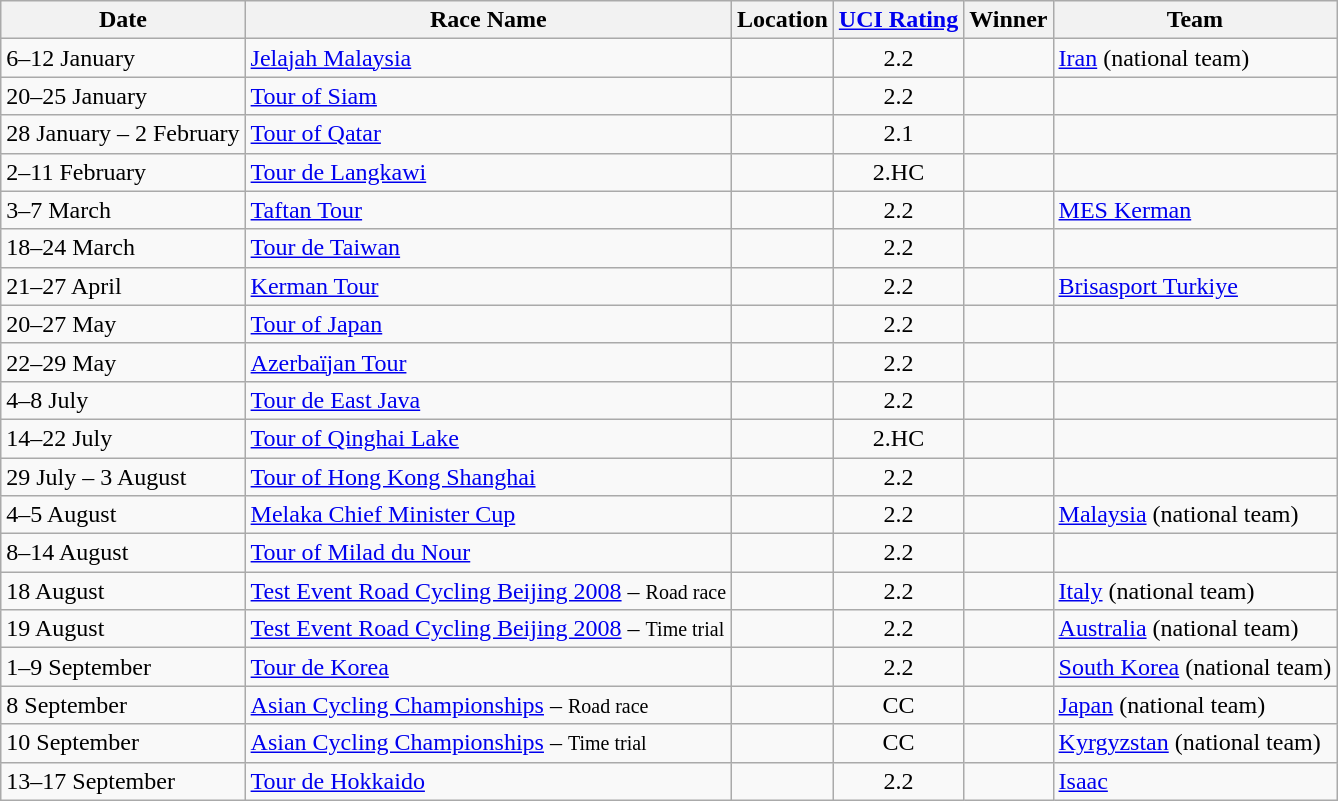<table class="wikitable sortable">
<tr>
<th>Date</th>
<th>Race Name</th>
<th>Location</th>
<th><a href='#'>UCI Rating</a></th>
<th>Winner</th>
<th>Team</th>
</tr>
<tr>
<td>6–12 January</td>
<td><a href='#'>Jelajah Malaysia</a></td>
<td></td>
<td align=center>2.2</td>
<td></td>
<td><a href='#'>Iran</a> (national team)</td>
</tr>
<tr>
<td>20–25 January</td>
<td><a href='#'>Tour of Siam</a></td>
<td></td>
<td align=center>2.2</td>
<td></td>
<td></td>
</tr>
<tr>
<td>28 January – 2 February</td>
<td><a href='#'>Tour of Qatar</a></td>
<td></td>
<td align=center>2.1</td>
<td></td>
<td></td>
</tr>
<tr>
<td>2–11 February</td>
<td><a href='#'>Tour de Langkawi</a></td>
<td></td>
<td align=center>2.HC</td>
<td></td>
<td></td>
</tr>
<tr>
<td>3–7 March</td>
<td><a href='#'>Taftan Tour</a></td>
<td></td>
<td align=center>2.2</td>
<td></td>
<td><a href='#'>MES Kerman</a></td>
</tr>
<tr>
<td>18–24 March</td>
<td><a href='#'>Tour de Taiwan</a></td>
<td></td>
<td align=center>2.2</td>
<td></td>
<td></td>
</tr>
<tr>
<td>21–27 April</td>
<td><a href='#'>Kerman Tour</a></td>
<td></td>
<td align=center>2.2</td>
<td></td>
<td><a href='#'>Brisasport Turkiye</a></td>
</tr>
<tr>
<td>20–27 May</td>
<td><a href='#'>Tour of Japan</a></td>
<td></td>
<td align=center>2.2</td>
<td></td>
<td></td>
</tr>
<tr>
<td>22–29 May</td>
<td><a href='#'>Azerbaïjan Tour</a></td>
<td></td>
<td align=center>2.2</td>
<td></td>
<td></td>
</tr>
<tr>
<td>4–8 July</td>
<td><a href='#'>Tour de East Java</a></td>
<td></td>
<td align=center>2.2</td>
<td></td>
<td></td>
</tr>
<tr>
<td>14–22 July</td>
<td><a href='#'>Tour of Qinghai Lake</a></td>
<td></td>
<td align=center>2.HC</td>
<td></td>
<td></td>
</tr>
<tr>
<td>29 July – 3 August</td>
<td><a href='#'>Tour of Hong Kong Shanghai</a></td>
<td><br></td>
<td align=center>2.2</td>
<td></td>
<td></td>
</tr>
<tr>
<td>4–5 August</td>
<td><a href='#'>Melaka Chief Minister Cup</a></td>
<td></td>
<td align=center>2.2</td>
<td></td>
<td><a href='#'>Malaysia</a> (national team)</td>
</tr>
<tr>
<td>8–14 August</td>
<td><a href='#'>Tour of Milad du Nour</a></td>
<td></td>
<td align=center>2.2</td>
<td></td>
<td></td>
</tr>
<tr>
<td>18 August</td>
<td><a href='#'>Test Event Road Cycling Beijing 2008</a> – <small>Road race</small></td>
<td></td>
<td align=center>2.2</td>
<td></td>
<td><a href='#'>Italy</a> (national team)</td>
</tr>
<tr>
<td>19 August</td>
<td><a href='#'>Test Event Road Cycling Beijing 2008</a> – <small>Time trial</small></td>
<td></td>
<td align=center>2.2</td>
<td></td>
<td><a href='#'>Australia</a> (national team)</td>
</tr>
<tr>
<td>1–9 September</td>
<td><a href='#'>Tour de Korea</a></td>
<td></td>
<td align=center>2.2</td>
<td></td>
<td><a href='#'>South Korea</a> (national team)</td>
</tr>
<tr>
<td>8 September</td>
<td><a href='#'>Asian Cycling Championships</a> – <small>Road race</small></td>
<td></td>
<td align=center>CC</td>
<td></td>
<td><a href='#'>Japan</a> (national team)</td>
</tr>
<tr>
<td>10 September</td>
<td><a href='#'>Asian Cycling Championships</a> – <small>Time trial</small></td>
<td></td>
<td align=center>CC</td>
<td></td>
<td><a href='#'>Kyrgyzstan</a> (national team)</td>
</tr>
<tr>
<td>13–17 September</td>
<td><a href='#'>Tour de Hokkaido</a></td>
<td></td>
<td align=center>2.2</td>
<td></td>
<td><a href='#'>Isaac</a></td>
</tr>
</table>
